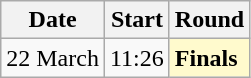<table class=wikitable>
<tr>
<th>Date</th>
<th>Start</th>
<th>Round</th>
</tr>
<tr>
<td>22 March</td>
<td>11:26</td>
<td style=background:lemonchiffon><strong>Finals</strong></td>
</tr>
</table>
